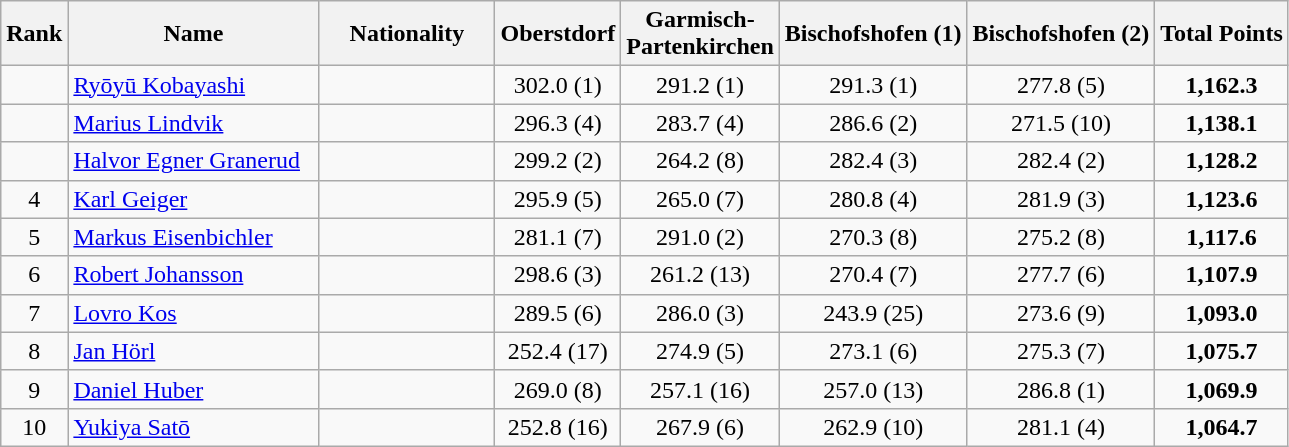<table class="wikitable sortable" style="text-align: center;">
<tr>
<th align=Center>Rank</th>
<th width=160>Name</th>
<th width=110>Nationality</th>
<th>Oberstdorf</th>
<th>Garmisch-<br>Partenkirchen</th>
<th>Bischofshofen (1)</th>
<th>Bischofshofen (2)</th>
<th>Total Points</th>
</tr>
<tr>
<td></td>
<td align=left><a href='#'>Ryōyū Kobayashi</a></td>
<td align=left></td>
<td>302.0 (1)</td>
<td>291.2 (1)</td>
<td>291.3 (1)</td>
<td>277.8 (5)</td>
<td><strong>1,162.3</strong></td>
</tr>
<tr>
<td></td>
<td align=left><a href='#'>Marius Lindvik</a></td>
<td align=left></td>
<td>296.3 (4)</td>
<td>283.7 (4)</td>
<td>286.6 (2)</td>
<td>271.5 (10)</td>
<td><strong>1,138.1</strong></td>
</tr>
<tr>
<td></td>
<td align=left><a href='#'>Halvor Egner Granerud</a></td>
<td align=left></td>
<td>299.2 (2)</td>
<td>264.2 (8)</td>
<td>282.4 (3)</td>
<td>282.4 (2)</td>
<td><strong>1,128.2</strong></td>
</tr>
<tr>
<td>4</td>
<td align=left><a href='#'>Karl Geiger</a></td>
<td align=left></td>
<td>295.9 (5)</td>
<td>265.0 (7)</td>
<td>280.8 (4)</td>
<td>281.9 (3)</td>
<td><strong>1,123.6</strong></td>
</tr>
<tr>
<td>5</td>
<td align=left><a href='#'>Markus Eisenbichler</a></td>
<td align=left></td>
<td>281.1 (7)</td>
<td>291.0 (2)</td>
<td>270.3 (8)</td>
<td>275.2 (8)</td>
<td><strong>1,117.6</strong></td>
</tr>
<tr>
<td>6</td>
<td align=left><a href='#'>Robert Johansson</a></td>
<td align=left></td>
<td>298.6 (3)</td>
<td>261.2 (13)</td>
<td>270.4 (7)</td>
<td>277.7 (6)</td>
<td><strong>1,107.9</strong></td>
</tr>
<tr>
<td>7</td>
<td align=left><a href='#'>Lovro Kos</a></td>
<td align=left></td>
<td>289.5 (6)</td>
<td>286.0 (3)</td>
<td>243.9 (25)</td>
<td>273.6 (9)</td>
<td><strong>1,093.0</strong></td>
</tr>
<tr>
<td>8</td>
<td align=left><a href='#'>Jan Hörl</a></td>
<td align=left></td>
<td>252.4 (17)</td>
<td>274.9 (5)</td>
<td>273.1 (6)</td>
<td>275.3 (7)</td>
<td><strong>1,075.7</strong></td>
</tr>
<tr>
<td>9</td>
<td align=left><a href='#'>Daniel Huber</a></td>
<td align=left></td>
<td>269.0 (8)</td>
<td>257.1 (16)</td>
<td>257.0 (13)</td>
<td>286.8 (1)</td>
<td><strong>1,069.9</strong></td>
</tr>
<tr>
<td>10</td>
<td align=left><a href='#'>Yukiya Satō</a></td>
<td align=left></td>
<td>252.8 (16)</td>
<td>267.9 (6)</td>
<td>262.9 (10)</td>
<td>281.1 (4)</td>
<td><strong>1,064.7</strong></td>
</tr>
</table>
